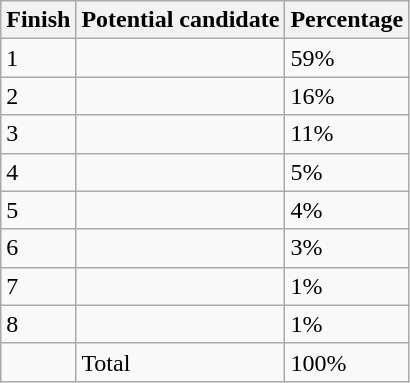<table class="wikitable sortable">
<tr>
<th>Finish</th>
<th>Potential candidate</th>
<th>Percentage</th>
</tr>
<tr>
<td>1</td>
<td></td>
<td>59%</td>
</tr>
<tr>
<td>2</td>
<td></td>
<td>16%</td>
</tr>
<tr>
<td>3</td>
<td></td>
<td>11%</td>
</tr>
<tr>
<td>4</td>
<td></td>
<td>5%</td>
</tr>
<tr>
<td>5</td>
<td></td>
<td>4%</td>
</tr>
<tr>
<td>6</td>
<td></td>
<td>3%</td>
</tr>
<tr>
<td>7</td>
<td></td>
<td>1%</td>
</tr>
<tr>
<td>8</td>
<td></td>
<td>1%</td>
</tr>
<tr>
<td></td>
<td>Total</td>
<td>100%</td>
</tr>
</table>
